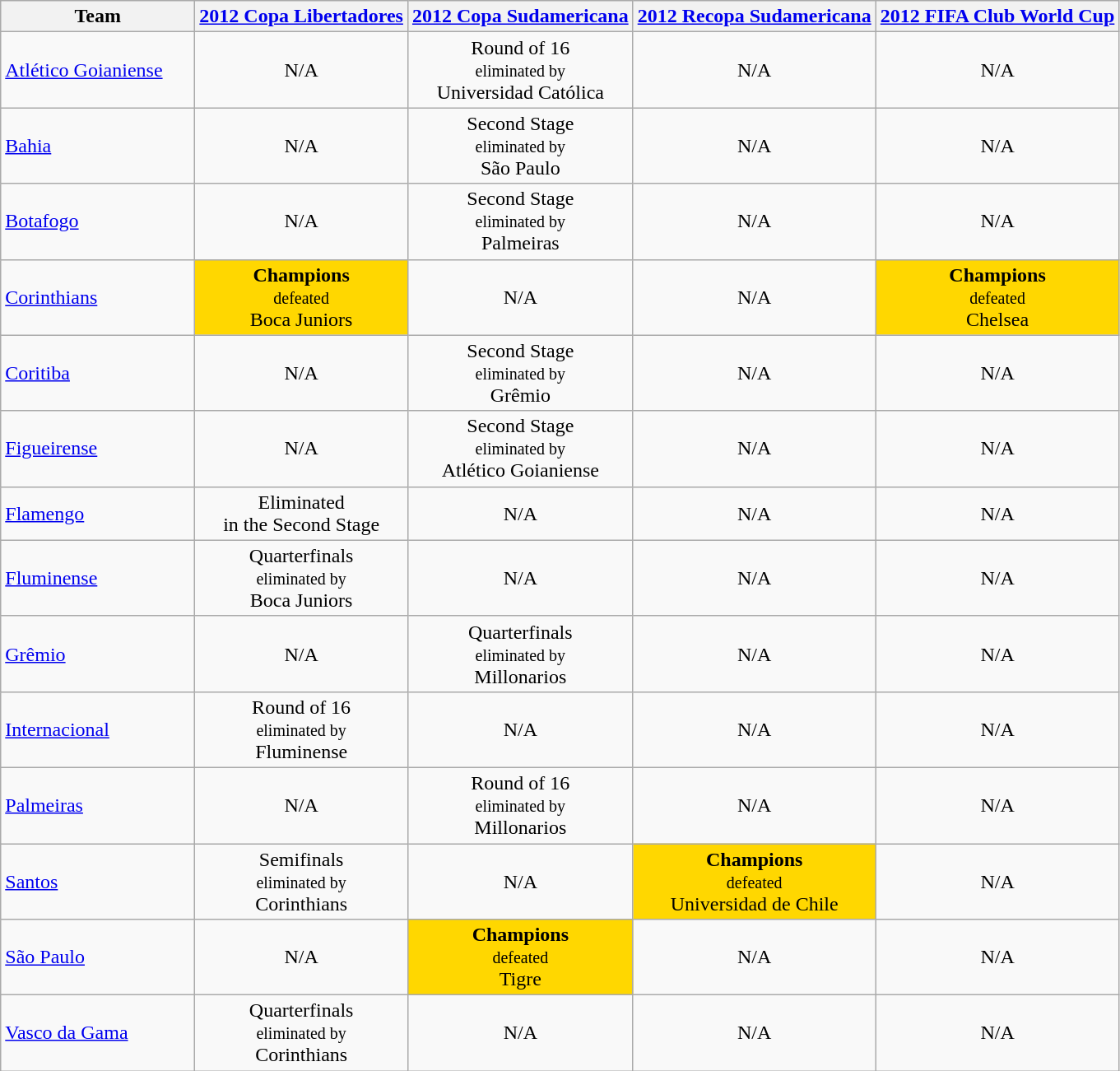<table class="wikitable">
<tr>
<th width=150>Team</th>
<th width=><a href='#'>2012 Copa Libertadores</a></th>
<th width=><a href='#'>2012 Copa Sudamericana</a></th>
<th width=><a href='#'>2012 Recopa Sudamericana</a></th>
<th width=><a href='#'>2012 FIFA Club World Cup</a></th>
</tr>
<tr>
<td><a href='#'>Atlético Goianiense</a></td>
<td align=center>N/A</td>
<td align=center>Round of 16<br><small>eliminated by</small><br> Universidad Católica</td>
<td align=center>N/A</td>
<td align=center>N/A</td>
</tr>
<tr>
<td><a href='#'>Bahia</a></td>
<td align=center>N/A</td>
<td align=center>Second Stage<br><small>eliminated by</small><br> São Paulo</td>
<td align=center>N/A</td>
<td align=center>N/A</td>
</tr>
<tr>
<td><a href='#'>Botafogo</a></td>
<td align=center>N/A</td>
<td align=center>Second Stage<br><small>eliminated by</small><br> Palmeiras</td>
<td align=center>N/A</td>
<td align=center>N/A</td>
</tr>
<tr>
<td><a href='#'>Corinthians</a></td>
<td align=center bgcolor=gold><strong>Champions</strong><br><small>defeated</small><br> Boca Juniors</td>
<td align=center>N/A</td>
<td align=center>N/A</td>
<td align=center bgcolor=gold><strong>Champions</strong><br><small>defeated</small><br> Chelsea</td>
</tr>
<tr>
<td><a href='#'>Coritiba</a></td>
<td align=center>N/A</td>
<td align=center>Second Stage<br><small>eliminated by</small><br> Grêmio</td>
<td align=center>N/A</td>
<td align=center>N/A</td>
</tr>
<tr>
<td><a href='#'>Figueirense</a></td>
<td align=center>N/A</td>
<td align=center>Second Stage<br><small>eliminated by</small><br> Atlético Goianiense</td>
<td align=center>N/A</td>
<td align=center>N/A</td>
</tr>
<tr>
<td><a href='#'>Flamengo</a></td>
<td align=center>Eliminated<br>in the Second Stage</td>
<td align=center>N/A</td>
<td align=center>N/A</td>
<td align=center>N/A</td>
</tr>
<tr>
<td><a href='#'>Fluminense</a></td>
<td align=center>Quarterfinals<br><small>eliminated by</small><br> Boca Juniors</td>
<td align=center>N/A</td>
<td align=center>N/A</td>
<td align=center>N/A</td>
</tr>
<tr>
<td><a href='#'>Grêmio</a></td>
<td align=center>N/A</td>
<td align=center>Quarterfinals<br><small>eliminated by</small><br> Millonarios</td>
<td align=center>N/A</td>
<td align=center>N/A</td>
</tr>
<tr>
<td><a href='#'>Internacional</a></td>
<td align=center>Round of 16<br><small>eliminated by</small><br> Fluminense</td>
<td align=center>N/A</td>
<td align=center>N/A</td>
<td align=center>N/A</td>
</tr>
<tr>
<td><a href='#'>Palmeiras</a></td>
<td align=center>N/A</td>
<td align=center>Round of 16<br><small>eliminated by</small><br> Millonarios</td>
<td align=center>N/A</td>
<td align=center>N/A</td>
</tr>
<tr>
<td><a href='#'>Santos</a></td>
<td align=center>Semifinals<br><small>eliminated by</small><br> Corinthians</td>
<td align=center>N/A</td>
<td align=center bgcolor=gold><strong>Champions</strong><br><small>defeated</small><br> Universidad de Chile</td>
<td align=center>N/A</td>
</tr>
<tr>
<td><a href='#'>São Paulo</a></td>
<td align=center>N/A</td>
<td align=center bgcolor=gold><strong>Champions</strong><br><small>defeated</small><br> Tigre</td>
<td align=center>N/A</td>
<td align=center>N/A</td>
</tr>
<tr>
<td><a href='#'>Vasco da Gama</a></td>
<td align=center>Quarterfinals<br><small>eliminated by</small><br> Corinthians</td>
<td align=center>N/A</td>
<td align=center>N/A</td>
<td align=center>N/A</td>
</tr>
</table>
